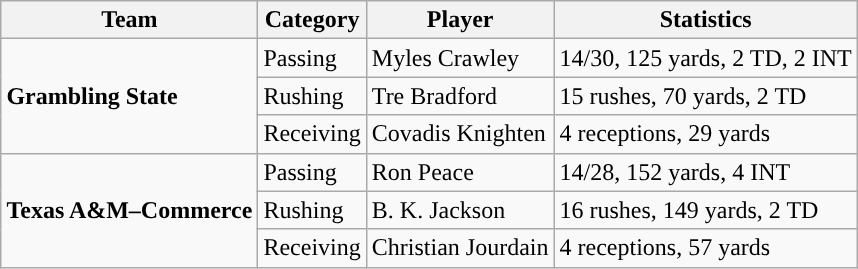<table class="wikitable" style="float: right;">
<tr>
<th>Team</th>
<th>Category</th>
<th>Player</th>
<th>Statistics</th>
</tr>
<tr>
<td rowspan=3><strong>Grambling State</strong></td>
<td>Passing</td>
<td>Myles Crawley</td>
<td>14/30, 125 yards, 2 TD, 2 INT</td>
</tr>
<tr>
<td>Rushing</td>
<td>Tre Bradford</td>
<td>15 rushes, 70 yards, 2 TD</td>
</tr>
<tr>
<td>Receiving</td>
<td>Covadis Knighten</td>
<td>4 receptions, 29 yards</td>
</tr>
<tr>
<td rowspan=3><strong>Texas A&M–Commerce</strong></td>
<td>Passing</td>
<td>Ron Peace</td>
<td>14/28, 152 yards, 4 INT</td>
</tr>
<tr>
<td>Rushing</td>
<td>B. K. Jackson</td>
<td>16 rushes, 149 yards, 2 TD</td>
</tr>
<tr>
<td>Receiving</td>
<td>Christian Jourdain</td>
<td>4 receptions, 57 yards</td>
</tr>
</table>
